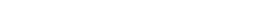<table style="width:22%; text-align:center;">
<tr style="color:white;">
<td style="background:"><strong>15</strong></td>
<td style="background:"><strong>3</strong></td>
<td style="background:"><strong>8</strong></td>
</tr>
</table>
